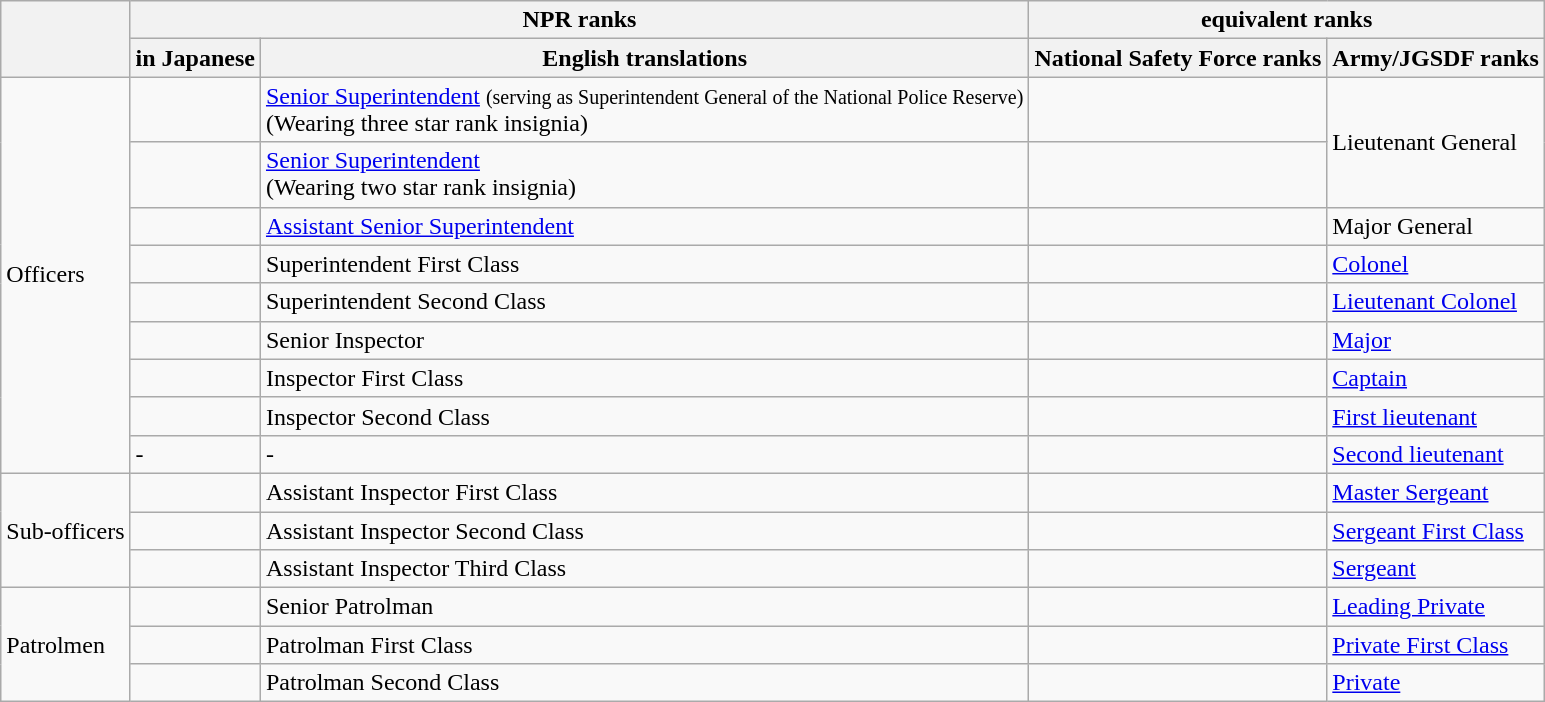<table class="wikitable">
<tr>
<th rowspan="2"></th>
<th colspan="2">NPR ranks</th>
<th colspan="2">equivalent  ranks</th>
</tr>
<tr>
<th>in Japanese</th>
<th>English translations</th>
<th>National Safety Force ranks</th>
<th>Army/JGSDF ranks</th>
</tr>
<tr>
<td rowspan="9">Officers</td>
<td></td>
<td><a href='#'>Senior Superintendent</a> <small>(serving as Superintendent General of the National Police Reserve)</small><br>(Wearing three star rank insignia)</td>
<td></td>
<td rowspan=2>Lieutenant General</td>
</tr>
<tr>
<td></td>
<td><a href='#'>Senior Superintendent</a><br>(Wearing two star rank insignia)</td>
<td></td>
</tr>
<tr>
<td></td>
<td><a href='#'>Assistant Senior Superintendent</a></td>
<td></td>
<td>Major General</td>
</tr>
<tr>
<td></td>
<td>Superintendent First Class</td>
<td></td>
<td><a href='#'>Colonel</a></td>
</tr>
<tr>
<td></td>
<td>Superintendent Second Class</td>
<td></td>
<td><a href='#'>Lieutenant Colonel</a></td>
</tr>
<tr>
<td></td>
<td>Senior Inspector</td>
<td></td>
<td><a href='#'>Major</a></td>
</tr>
<tr>
<td></td>
<td>Inspector First Class</td>
<td></td>
<td><a href='#'>Captain</a></td>
</tr>
<tr>
<td></td>
<td>Inspector Second Class</td>
<td></td>
<td><a href='#'>First lieutenant</a></td>
</tr>
<tr>
<td>-</td>
<td>-</td>
<td></td>
<td><a href='#'>Second lieutenant</a></td>
</tr>
<tr>
<td rowspan="3">Sub-officers</td>
<td></td>
<td>Assistant Inspector First Class</td>
<td></td>
<td><a href='#'>Master Sergeant</a></td>
</tr>
<tr>
<td></td>
<td>Assistant Inspector Second Class</td>
<td></td>
<td><a href='#'>Sergeant First Class</a></td>
</tr>
<tr>
<td></td>
<td>Assistant Inspector Third Class</td>
<td></td>
<td><a href='#'>Sergeant</a></td>
</tr>
<tr>
<td rowspan="3">Patrolmen</td>
<td></td>
<td>Senior Patrolman</td>
<td></td>
<td><a href='#'>Leading Private</a></td>
</tr>
<tr>
<td></td>
<td>Patrolman First Class</td>
<td></td>
<td><a href='#'>Private First Class</a></td>
</tr>
<tr>
<td></td>
<td>Patrolman Second Class</td>
<td></td>
<td><a href='#'>Private</a></td>
</tr>
</table>
